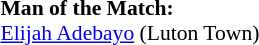<table style="width:100%; font-size:90%;">
<tr>
<td style="width:40%; vertical-align:top;"><br><strong>Man of the Match:</strong>
<br><a href='#'>Elijah Adebayo</a> (Luton Town)</td>
</tr>
</table>
